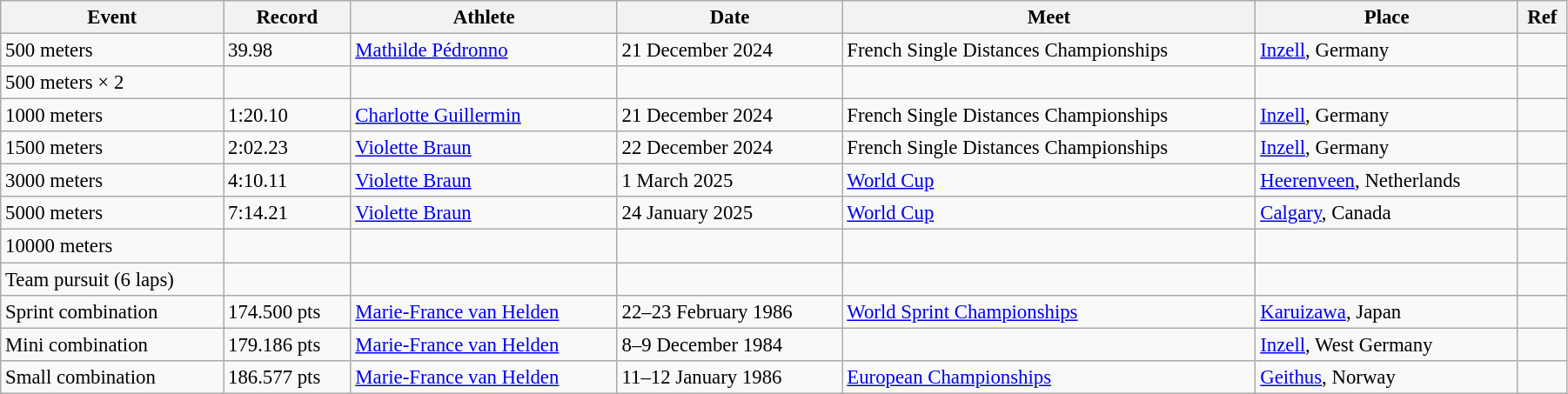<table class="wikitable" style="font-size:95%; width: 95%;">
<tr>
<th>Event</th>
<th>Record</th>
<th>Athlete</th>
<th>Date</th>
<th>Meet</th>
<th>Place</th>
<th>Ref</th>
</tr>
<tr>
<td>500 meters</td>
<td>39.98</td>
<td><a href='#'>Mathilde Pédronno</a></td>
<td>21 December 2024</td>
<td>French Single Distances Championships</td>
<td><a href='#'>Inzell</a>, Germany</td>
<td></td>
</tr>
<tr>
<td>500 meters × 2</td>
<td></td>
<td></td>
<td></td>
<td></td>
<td></td>
<td></td>
</tr>
<tr>
<td>1000 meters</td>
<td>1:20.10</td>
<td><a href='#'>Charlotte Guillermin</a></td>
<td>21 December 2024</td>
<td>French Single Distances Championships</td>
<td><a href='#'>Inzell</a>, Germany</td>
<td></td>
</tr>
<tr>
<td>1500 meters</td>
<td>2:02.23</td>
<td><a href='#'>Violette Braun</a></td>
<td>22 December 2024</td>
<td>French Single Distances Championships</td>
<td><a href='#'>Inzell</a>, Germany</td>
<td></td>
</tr>
<tr>
<td>3000 meters</td>
<td>4:10.11</td>
<td><a href='#'>Violette Braun</a></td>
<td>1 March 2025</td>
<td><a href='#'>World Cup</a></td>
<td><a href='#'>Heerenveen</a>, Netherlands</td>
<td></td>
</tr>
<tr>
<td>5000 meters</td>
<td>7:14.21</td>
<td><a href='#'>Violette Braun</a></td>
<td>24 January 2025</td>
<td><a href='#'>World Cup</a></td>
<td><a href='#'>Calgary</a>, Canada</td>
<td></td>
</tr>
<tr>
<td>10000 meters</td>
<td></td>
<td></td>
<td></td>
<td></td>
<td></td>
<td></td>
</tr>
<tr>
<td>Team pursuit (6 laps)</td>
<td></td>
<td></td>
<td></td>
<td></td>
<td></td>
<td></td>
</tr>
<tr>
<td>Sprint combination</td>
<td>174.500 pts</td>
<td><a href='#'>Marie-France van Helden</a></td>
<td>22–23 February 1986</td>
<td><a href='#'>World Sprint Championships</a></td>
<td><a href='#'>Karuizawa</a>, Japan</td>
<td></td>
</tr>
<tr>
<td>Mini combination</td>
<td>179.186 pts</td>
<td><a href='#'>Marie-France van Helden</a></td>
<td>8–9 December 1984</td>
<td></td>
<td><a href='#'>Inzell</a>, West Germany</td>
<td></td>
</tr>
<tr>
<td>Small combination</td>
<td>186.577 pts</td>
<td><a href='#'>Marie-France van Helden</a></td>
<td>11–12 January 1986</td>
<td><a href='#'>European Championships</a></td>
<td><a href='#'>Geithus</a>, Norway</td>
<td></td>
</tr>
</table>
